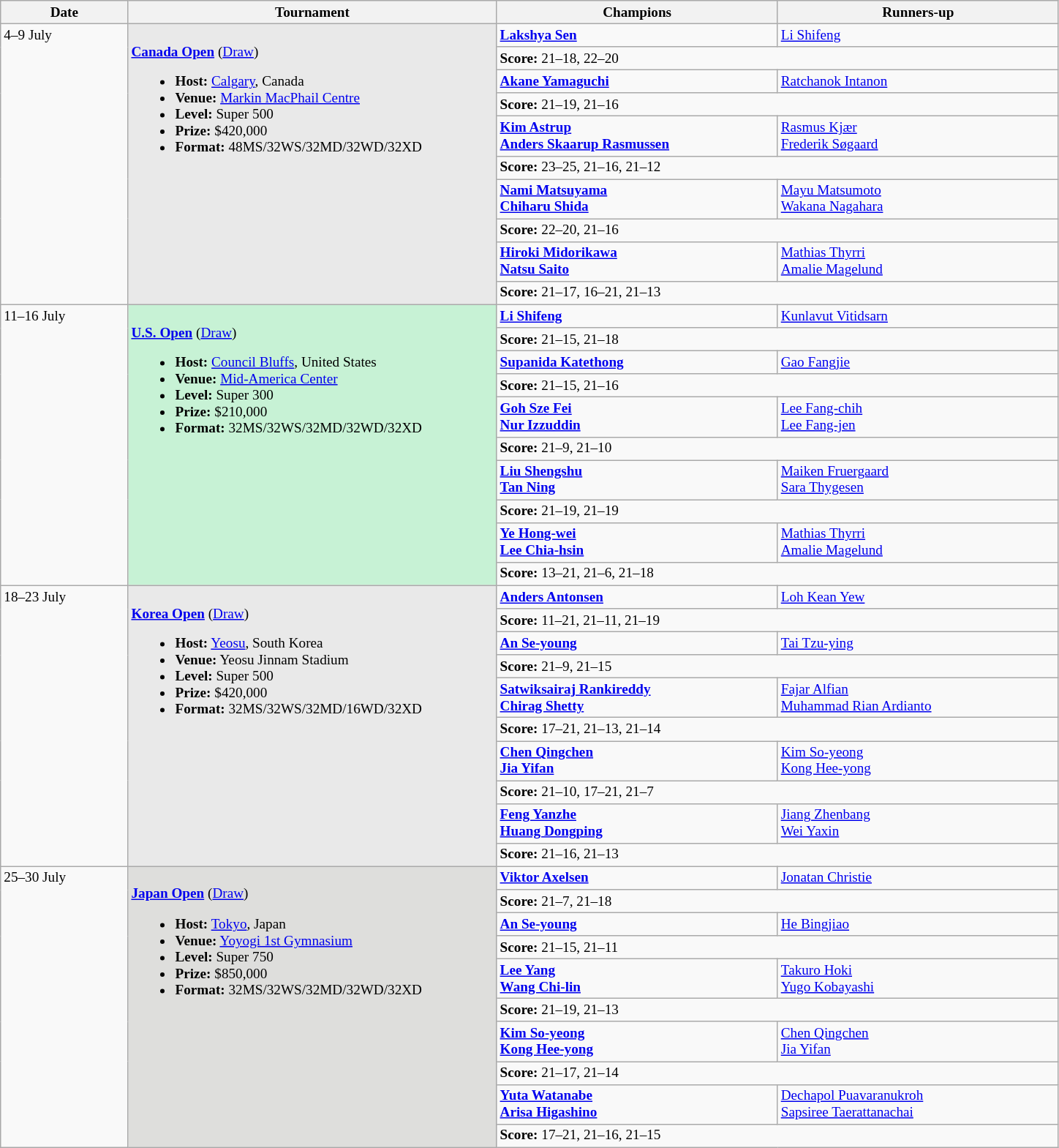<table class="wikitable" style="font-size:80%">
<tr>
<th width="110">Date</th>
<th width="330">Tournament</th>
<th width="250">Champions</th>
<th width="250">Runners-up</th>
</tr>
<tr valign="top">
<td rowspan="10">4–9 July</td>
<td bgcolor="#E9E9E9" rowspan="10"><br><strong><a href='#'>Canada Open</a></strong> (<a href='#'>Draw</a>)<ul><li><strong>Host:</strong> <a href='#'>Calgary</a>, Canada</li><li><strong>Venue:</strong> <a href='#'>Markin MacPhail Centre</a></li><li><strong>Level:</strong> Super 500</li><li><strong>Prize:</strong> $420,000</li><li><strong>Format:</strong> 48MS/32WS/32MD/32WD/32XD</li></ul></td>
<td><strong> <a href='#'>Lakshya Sen</a></strong></td>
<td> <a href='#'>Li Shifeng</a></td>
</tr>
<tr>
<td colspan="2"><strong>Score:</strong> 21–18, 22–20</td>
</tr>
<tr valign="top">
<td><strong> <a href='#'>Akane Yamaguchi</a></strong></td>
<td> <a href='#'>Ratchanok Intanon</a></td>
</tr>
<tr>
<td colspan="2"><strong>Score:</strong> 21–19, 21–16</td>
</tr>
<tr valign="top">
<td><strong> <a href='#'>Kim Astrup</a><br> <a href='#'>Anders Skaarup Rasmussen</a></strong></td>
<td> <a href='#'>Rasmus Kjær</a><br> <a href='#'>Frederik Søgaard</a></td>
</tr>
<tr>
<td colspan="2"><strong>Score:</strong> 23–25, 21–16, 21–12</td>
</tr>
<tr valign="top">
<td><strong> <a href='#'>Nami Matsuyama</a><br> <a href='#'>Chiharu Shida</a></strong></td>
<td> <a href='#'>Mayu Matsumoto</a><br> <a href='#'>Wakana Nagahara</a></td>
</tr>
<tr>
<td colspan="2"><strong>Score:</strong> 22–20, 21–16</td>
</tr>
<tr valign="top">
<td><strong> <a href='#'>Hiroki Midorikawa</a><br> <a href='#'>Natsu Saito</a></strong></td>
<td> <a href='#'>Mathias Thyrri</a><br> <a href='#'>Amalie Magelund</a></td>
</tr>
<tr>
<td colspan="2"><strong>Score:</strong> 21–17, 16–21, 21–13</td>
</tr>
<tr valign="top">
<td rowspan="10">11–16 July</td>
<td bgcolor="#C7F2D5" rowspan="10"><br><strong><a href='#'>U.S. Open</a></strong> (<a href='#'>Draw</a>)<ul><li><strong>Host:</strong> <a href='#'>Council Bluffs</a>, United States</li><li><strong>Venue:</strong> <a href='#'>Mid-America Center</a></li><li><strong>Level:</strong> Super 300</li><li><strong>Prize:</strong> $210,000</li><li><strong>Format:</strong> 32MS/32WS/32MD/32WD/32XD</li></ul></td>
<td><strong> <a href='#'>Li Shifeng</a></strong></td>
<td> <a href='#'>Kunlavut Vitidsarn</a></td>
</tr>
<tr>
<td colspan="2"><strong>Score:</strong> 21–15, 21–18</td>
</tr>
<tr valign="top">
<td><strong> <a href='#'>Supanida Katethong</a></strong></td>
<td> <a href='#'>Gao Fangjie</a></td>
</tr>
<tr>
<td colspan="2"><strong>Score:</strong> 21–15, 21–16</td>
</tr>
<tr valign="top">
<td><strong> <a href='#'>Goh Sze Fei</a><br> <a href='#'>Nur Izzuddin</a></strong></td>
<td> <a href='#'>Lee Fang-chih</a><br> <a href='#'>Lee Fang-jen</a></td>
</tr>
<tr>
<td colspan="2"><strong>Score:</strong> 21–9, 21–10</td>
</tr>
<tr valign="top">
<td><strong> <a href='#'>Liu Shengshu</a><br> <a href='#'>Tan Ning</a></strong></td>
<td> <a href='#'>Maiken Fruergaard</a><br> <a href='#'>Sara Thygesen</a></td>
</tr>
<tr>
<td colspan="2"><strong>Score:</strong> 21–19, 21–19</td>
</tr>
<tr valign="top">
<td><strong> <a href='#'>Ye Hong-wei</a><br> <a href='#'>Lee Chia-hsin</a></strong></td>
<td> <a href='#'>Mathias Thyrri</a><br> <a href='#'>Amalie Magelund</a></td>
</tr>
<tr>
<td colspan="2"><strong>Score:</strong> 13–21, 21–6, 21–18</td>
</tr>
<tr valign="top">
<td rowspan="10">18–23 July</td>
<td bgcolor="#E9E9E9" rowspan="10"><br><strong><a href='#'>Korea Open</a></strong> (<a href='#'>Draw</a>)<ul><li><strong>Host:</strong> <a href='#'>Yeosu</a>, South Korea</li><li><strong>Venue:</strong> Yeosu Jinnam Stadium</li><li><strong>Level:</strong> Super 500</li><li><strong>Prize:</strong> $420,000</li><li><strong>Format:</strong> 32MS/32WS/32MD/16WD/32XD</li></ul></td>
<td><strong> <a href='#'>Anders Antonsen</a></strong></td>
<td> <a href='#'>Loh Kean Yew</a></td>
</tr>
<tr>
<td colspan="2"><strong>Score:</strong> 11–21, 21–11, 21–19</td>
</tr>
<tr valign="top">
<td><strong> <a href='#'>An Se-young</a></strong></td>
<td> <a href='#'>Tai Tzu-ying</a></td>
</tr>
<tr>
<td colspan="2"><strong>Score:</strong> 21–9, 21–15</td>
</tr>
<tr valign="top">
<td><strong> <a href='#'>Satwiksairaj Rankireddy</a><br> <a href='#'>Chirag Shetty</a></strong></td>
<td> <a href='#'>Fajar Alfian</a><br> <a href='#'>Muhammad Rian Ardianto</a></td>
</tr>
<tr>
<td colspan="2"><strong>Score:</strong> 17–21, 21–13, 21–14</td>
</tr>
<tr valign="top">
<td><strong> <a href='#'>Chen Qingchen</a><br> <a href='#'>Jia Yifan</a></strong></td>
<td> <a href='#'>Kim So-yeong</a><br> <a href='#'>Kong Hee-yong</a></td>
</tr>
<tr>
<td colspan="2"><strong>Score:</strong> 21–10, 17–21, 21–7</td>
</tr>
<tr valign="top">
<td><strong> <a href='#'>Feng Yanzhe</a><br> <a href='#'>Huang Dongping</a></strong></td>
<td> <a href='#'>Jiang Zhenbang</a><br> <a href='#'>Wei Yaxin</a></td>
</tr>
<tr>
<td colspan="2"><strong>Score:</strong> 21–16, 21–13</td>
</tr>
<tr valign="top">
<td rowspan="10">25–30 July</td>
<td bgcolor="#DEDEDC" rowspan="10"><br><strong><a href='#'>Japan Open</a></strong> (<a href='#'>Draw</a>)<ul><li><strong>Host:</strong> <a href='#'>Tokyo</a>, Japan</li><li><strong>Venue:</strong> <a href='#'>Yoyogi 1st Gymnasium</a></li><li><strong>Level:</strong> Super 750</li><li><strong>Prize:</strong> $850,000</li><li><strong>Format:</strong> 32MS/32WS/32MD/32WD/32XD</li></ul></td>
<td><strong> <a href='#'>Viktor Axelsen</a></strong></td>
<td> <a href='#'>Jonatan Christie</a></td>
</tr>
<tr>
<td colspan="2"><strong>Score:</strong> 21–7, 21–18</td>
</tr>
<tr valign="top">
<td><strong> <a href='#'>An Se-young</a></strong></td>
<td> <a href='#'>He Bingjiao</a></td>
</tr>
<tr>
<td colspan="2"><strong>Score:</strong> 21–15, 21–11</td>
</tr>
<tr valign="top">
<td><strong> <a href='#'>Lee Yang</a><br> <a href='#'>Wang Chi-lin</a></strong></td>
<td> <a href='#'>Takuro Hoki</a><br> <a href='#'>Yugo Kobayashi</a></td>
</tr>
<tr>
<td colspan="2"><strong>Score:</strong> 21–19, 21–13</td>
</tr>
<tr valign="top">
<td><strong> <a href='#'>Kim So-yeong</a><br> <a href='#'>Kong Hee-yong</a></strong></td>
<td> <a href='#'>Chen Qingchen</a><br> <a href='#'>Jia Yifan</a></td>
</tr>
<tr>
<td colspan="2"><strong>Score:</strong> 21–17, 21–14</td>
</tr>
<tr valign="top">
<td><strong> <a href='#'>Yuta Watanabe</a><br> <a href='#'>Arisa Higashino</a></strong></td>
<td> <a href='#'>Dechapol Puavaranukroh</a><br> <a href='#'>Sapsiree Taerattanachai</a></td>
</tr>
<tr>
<td colspan="2"><strong>Score:</strong> 17–21, 21–16, 21–15</td>
</tr>
</table>
